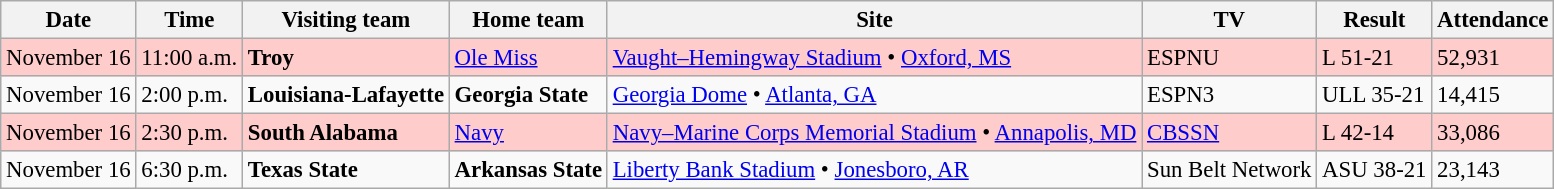<table class="wikitable" style="font-size:95%;">
<tr>
<th>Date</th>
<th>Time</th>
<th>Visiting team</th>
<th>Home team</th>
<th>Site</th>
<th>TV</th>
<th>Result</th>
<th>Attendance</th>
</tr>
<tr style="background:#fcc;">
<td>November 16</td>
<td>11:00 a.m.</td>
<td><strong>Troy</strong></td>
<td><a href='#'>Ole Miss</a></td>
<td><a href='#'>Vaught–Hemingway Stadium</a> • <a href='#'>Oxford, MS</a></td>
<td>ESPNU</td>
<td>L 51-21</td>
<td>52,931</td>
</tr>
<tr>
<td>November 16</td>
<td>2:00 p.m.</td>
<td><strong>Louisiana-Lafayette</strong></td>
<td><strong>Georgia State</strong></td>
<td><a href='#'>Georgia Dome</a> • <a href='#'>Atlanta, GA</a></td>
<td>ESPN3</td>
<td>ULL 35-21</td>
<td>14,415</td>
</tr>
<tr style="background:#fcc;">
<td>November 16</td>
<td>2:30 p.m.</td>
<td><strong>South Alabama</strong></td>
<td><a href='#'>Navy</a></td>
<td><a href='#'>Navy–Marine Corps Memorial Stadium</a> • <a href='#'>Annapolis, MD</a></td>
<td><a href='#'>CBSSN</a></td>
<td>L 42-14</td>
<td>33,086</td>
</tr>
<tr>
<td>November 16</td>
<td>6:30 p.m.</td>
<td><strong>Texas State</strong></td>
<td><strong>Arkansas State</strong></td>
<td><a href='#'>Liberty Bank Stadium</a> • <a href='#'>Jonesboro, AR</a></td>
<td>Sun Belt Network</td>
<td>ASU 38-21</td>
<td>23,143</td>
</tr>
</table>
